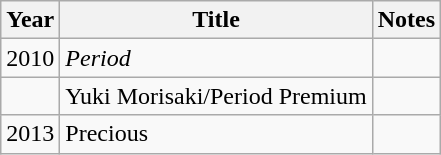<table class="wikitable">
<tr>
<th>Year</th>
<th>Title</th>
<th>Notes</th>
</tr>
<tr>
<td>2010</td>
<td><em>Period<strong></td>
<td></td>
</tr>
<tr>
<td></td>
<td></em>Yuki Morisaki/Period Premium<em></td>
<td></td>
</tr>
<tr>
<td>2013</td>
<td></em>Precious<em></td>
<td></td>
</tr>
</table>
